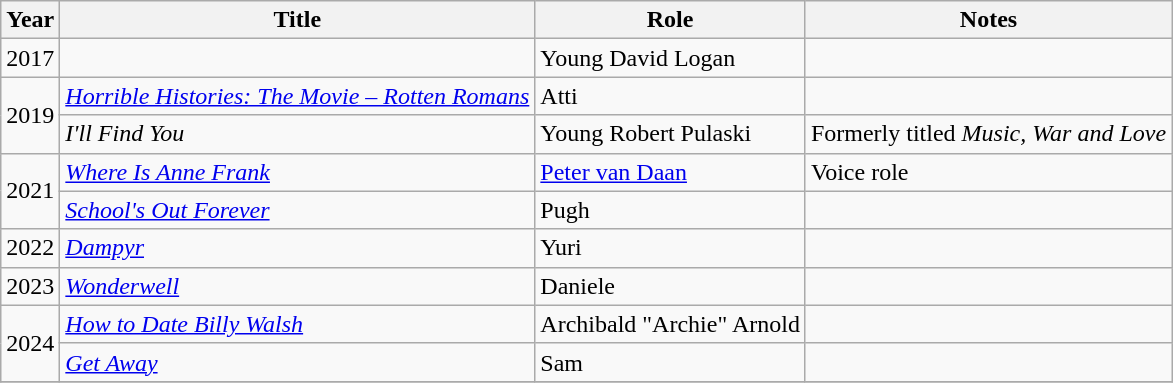<table class="wikitable">
<tr>
<th>Year</th>
<th>Title</th>
<th>Role</th>
<th>Notes</th>
</tr>
<tr>
<td>2017</td>
<td><em></em></td>
<td>Young David Logan</td>
<td></td>
</tr>
<tr>
<td rowspan="2">2019</td>
<td><em><a href='#'>Horrible Histories: The Movie – Rotten Romans</a></em></td>
<td>Atti</td>
<td></td>
</tr>
<tr>
<td><em>I'll Find You</em></td>
<td>Young Robert Pulaski</td>
<td>Formerly titled <em>Music, War and Love</em></td>
</tr>
<tr>
<td rowspan="2">2021</td>
<td><em><a href='#'>Where Is Anne Frank</a></em></td>
<td><a href='#'>Peter van Daan</a></td>
<td>Voice role</td>
</tr>
<tr>
<td><em><a href='#'>School's Out Forever</a></em></td>
<td>Pugh</td>
<td></td>
</tr>
<tr>
<td>2022</td>
<td><em><a href='#'>Dampyr</a></em></td>
<td>Yuri</td>
<td></td>
</tr>
<tr>
<td>2023</td>
<td><em><a href='#'>Wonderwell</a></em></td>
<td>Daniele</td>
<td></td>
</tr>
<tr>
<td rowspan="2">2024</td>
<td><em><a href='#'>How to Date Billy Walsh</a></em></td>
<td>Archibald "Archie" Arnold</td>
<td></td>
</tr>
<tr>
<td><em><a href='#'>Get Away</a></em></td>
<td>Sam</td>
<td></td>
</tr>
<tr>
</tr>
</table>
